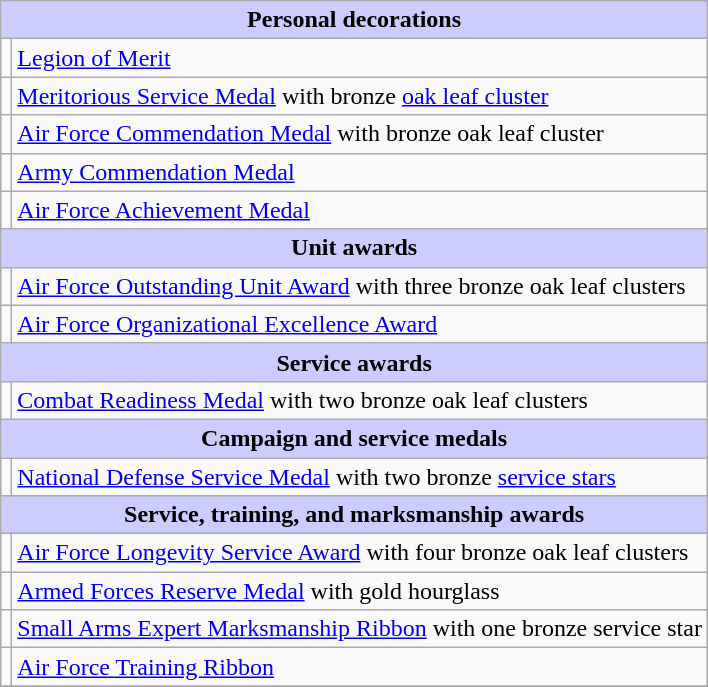<table class="wikitable">
<tr style="background:#ccf; text-align:center;">
<td colspan=2><strong>Personal decorations</strong></td>
</tr>
<tr>
<td></td>
<td><a href='#'>Legion of Merit</a></td>
</tr>
<tr>
<td></td>
<td><a href='#'>Meritorious Service Medal</a> with bronze <a href='#'>oak leaf cluster</a></td>
</tr>
<tr>
<td></td>
<td><a href='#'>Air Force Commendation Medal</a> with bronze oak leaf cluster</td>
</tr>
<tr>
<td></td>
<td><a href='#'>Army Commendation Medal</a></td>
</tr>
<tr>
<td></td>
<td><a href='#'>Air Force Achievement Medal</a></td>
</tr>
<tr style="background:#ccf; text-align:center;">
<td colspan=2><strong>Unit awards</strong></td>
</tr>
<tr>
<td></td>
<td><a href='#'>Air Force Outstanding Unit Award</a> with three bronze oak leaf clusters</td>
</tr>
<tr>
<td></td>
<td><a href='#'>Air Force Organizational Excellence Award</a></td>
</tr>
<tr style="background:#ccf; text-align:center;">
<td colspan=2><strong>Service awards</strong></td>
</tr>
<tr>
<td></td>
<td><a href='#'>Combat Readiness Medal</a> with two bronze oak leaf clusters</td>
</tr>
<tr style="background:#ccf; text-align:center;">
<td colspan=2><strong>Campaign and service medals</strong></td>
</tr>
<tr>
<td></td>
<td><a href='#'>National Defense Service Medal</a> with two bronze <a href='#'>service stars</a></td>
</tr>
<tr style="background:#ccf; text-align:center;">
<td colspan=2><strong>Service, training, and marksmanship awards</strong></td>
</tr>
<tr>
<td></td>
<td><a href='#'>Air Force Longevity Service Award</a> with four bronze oak leaf clusters</td>
</tr>
<tr>
<td></td>
<td><a href='#'>Armed Forces Reserve Medal</a> with gold hourglass</td>
</tr>
<tr>
<td></td>
<td><a href='#'>Small Arms Expert Marksmanship Ribbon</a> with one bronze service star</td>
</tr>
<tr>
<td></td>
<td><a href='#'>Air Force Training Ribbon</a></td>
</tr>
<tr>
</tr>
</table>
